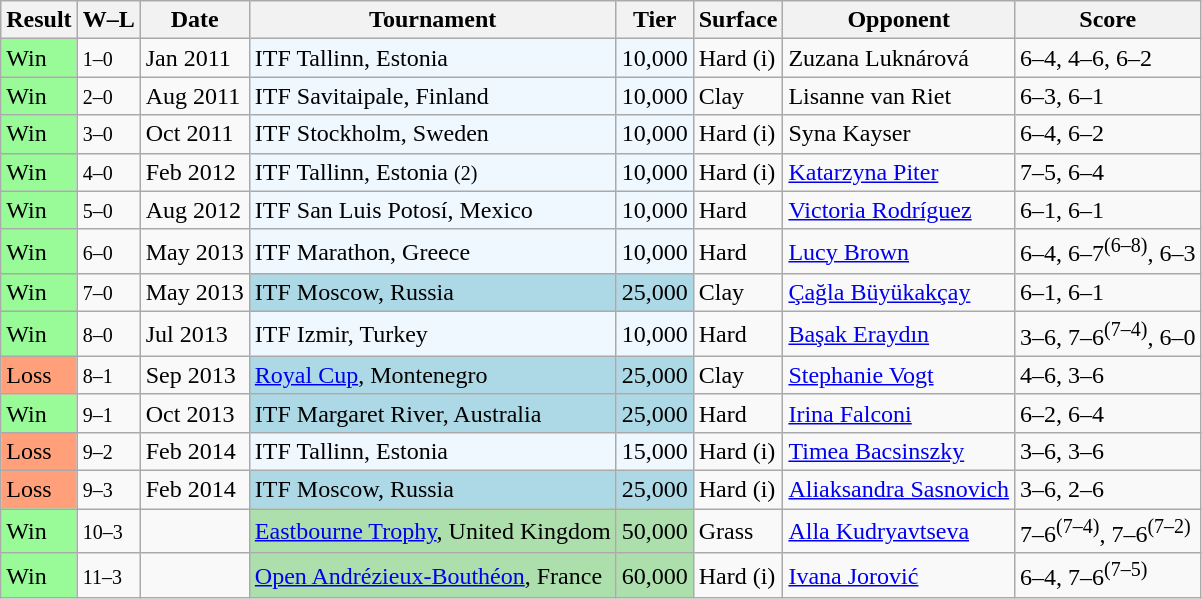<table class="sortable wikitable">
<tr>
<th>Result</th>
<th class="unsortable">W–L</th>
<th>Date</th>
<th>Tournament</th>
<th>Tier</th>
<th>Surface</th>
<th>Opponent</th>
<th class="unsortable">Score</th>
</tr>
<tr>
<td bgcolor=98fb98>Win</td>
<td><small>1–0</small></td>
<td>Jan 2011</td>
<td bgcolor=f0f8ff>ITF Tallinn, Estonia</td>
<td bgcolor=f0f8ff>10,000</td>
<td>Hard (i)</td>
<td> Zuzana Luknárová</td>
<td>6–4, 4–6, 6–2</td>
</tr>
<tr>
<td bgcolor=98fb98>Win</td>
<td><small>2–0</small></td>
<td>Aug 2011</td>
<td bgcolor=f0f8ff>ITF Savitaipale, Finland</td>
<td bgcolor=f0f8ff>10,000</td>
<td>Clay</td>
<td> Lisanne van Riet</td>
<td>6–3, 6–1</td>
</tr>
<tr>
<td bgcolor=98fb98>Win</td>
<td><small>3–0</small></td>
<td>Oct 2011</td>
<td bgcolor=f0f8ff>ITF Stockholm, Sweden</td>
<td bgcolor=f0f8ff>10,000</td>
<td>Hard (i)</td>
<td> Syna Kayser</td>
<td>6–4, 6–2</td>
</tr>
<tr>
<td bgcolor=98fb98>Win</td>
<td><small>4–0</small></td>
<td>Feb 2012</td>
<td bgcolor=f0f8ff>ITF Tallinn, Estonia <small>(2)</small></td>
<td bgcolor=f0f8ff>10,000</td>
<td>Hard (i)</td>
<td> <a href='#'>Katarzyna Piter</a></td>
<td>7–5, 6–4</td>
</tr>
<tr>
<td bgcolor=98fb98>Win</td>
<td><small>5–0</small></td>
<td>Aug 2012</td>
<td bgcolor=f0f8ff>ITF San Luis Potosí, Mexico</td>
<td bgcolor=f0f8ff>10,000</td>
<td>Hard</td>
<td> <a href='#'>Victoria Rodríguez</a></td>
<td>6–1, 6–1</td>
</tr>
<tr>
<td bgcolor=98fb98>Win</td>
<td><small>6–0</small></td>
<td>May 2013</td>
<td bgcolor=f0f8ff>ITF Marathon, Greece</td>
<td bgcolor=f0f8ff>10,000</td>
<td>Hard</td>
<td> <a href='#'>Lucy Brown</a></td>
<td>6–4, 6–7<sup>(6–8)</sup>, 6–3</td>
</tr>
<tr>
<td bgcolor=98fb98>Win</td>
<td><small>7–0</small></td>
<td>May 2013</td>
<td bgcolor=lightblue>ITF Moscow, Russia</td>
<td bgcolor=lightblue>25,000</td>
<td>Clay</td>
<td> <a href='#'>Çağla Büyükakçay</a></td>
<td>6–1, 6–1</td>
</tr>
<tr>
<td bgcolor=98fb98>Win</td>
<td><small>8–0</small></td>
<td>Jul 2013</td>
<td bgcolor=f0f8ff>ITF Izmir, Turkey</td>
<td bgcolor=f0f8ff>10,000</td>
<td>Hard</td>
<td> <a href='#'>Başak Eraydın</a></td>
<td>3–6, 7–6<sup>(7–4)</sup>, 6–0</td>
</tr>
<tr>
<td bgcolor=ffa07a>Loss</td>
<td><small>8–1</small></td>
<td>Sep 2013</td>
<td bgcolor=lightblue><a href='#'>Royal Cup</a>, Montenegro</td>
<td bgcolor=lightblue>25,000</td>
<td>Clay</td>
<td> <a href='#'>Stephanie Vogt</a></td>
<td>4–6, 3–6</td>
</tr>
<tr>
<td bgcolor=98fb98>Win</td>
<td><small>9–1</small></td>
<td>Oct 2013</td>
<td bgcolor=lightblue>ITF Margaret River, Australia</td>
<td bgcolor=lightblue>25,000</td>
<td>Hard</td>
<td> <a href='#'>Irina Falconi</a></td>
<td>6–2, 6–4</td>
</tr>
<tr>
<td bgcolor=ffa07a>Loss</td>
<td><small>9–2</small></td>
<td>Feb 2014</td>
<td style="background:#f0f8ff;">ITF Tallinn, Estonia</td>
<td style="background:#f0f8ff;">15,000</td>
<td>Hard (i)</td>
<td> <a href='#'>Timea Bacsinszky</a></td>
<td>3–6, 3–6</td>
</tr>
<tr>
<td bgcolor=ffa07a>Loss</td>
<td><small>9–3</small></td>
<td>Feb 2014</td>
<td bgcolor=lightblue>ITF Moscow, Russia</td>
<td bgcolor=lightblue>25,000</td>
<td>Hard (i)</td>
<td> <a href='#'>Aliaksandra Sasnovich</a></td>
<td>3–6, 2–6</td>
</tr>
<tr>
<td bgcolor=98fb98>Win</td>
<td><small>10–3</small></td>
<td><a href='#'></a></td>
<td bgcolor=addfad><a href='#'>Eastbourne Trophy</a>, United Kingdom</td>
<td bgcolor=addfad>50,000</td>
<td>Grass</td>
<td> <a href='#'>Alla Kudryavtseva</a></td>
<td>7–6<sup>(7–4)</sup>, 7–6<sup>(7–2)</sup></td>
</tr>
<tr>
<td bgcolor=98fb98>Win</td>
<td><small>11–3</small></td>
<td><a href='#'></a></td>
<td bgcolor=addfad><a href='#'>Open Andrézieux-Bouthéon</a>, France</td>
<td bgcolor=addfad>60,000</td>
<td>Hard (i)</td>
<td> <a href='#'>Ivana Jorović</a></td>
<td>6–4, 7–6<sup>(7–5)</sup></td>
</tr>
</table>
